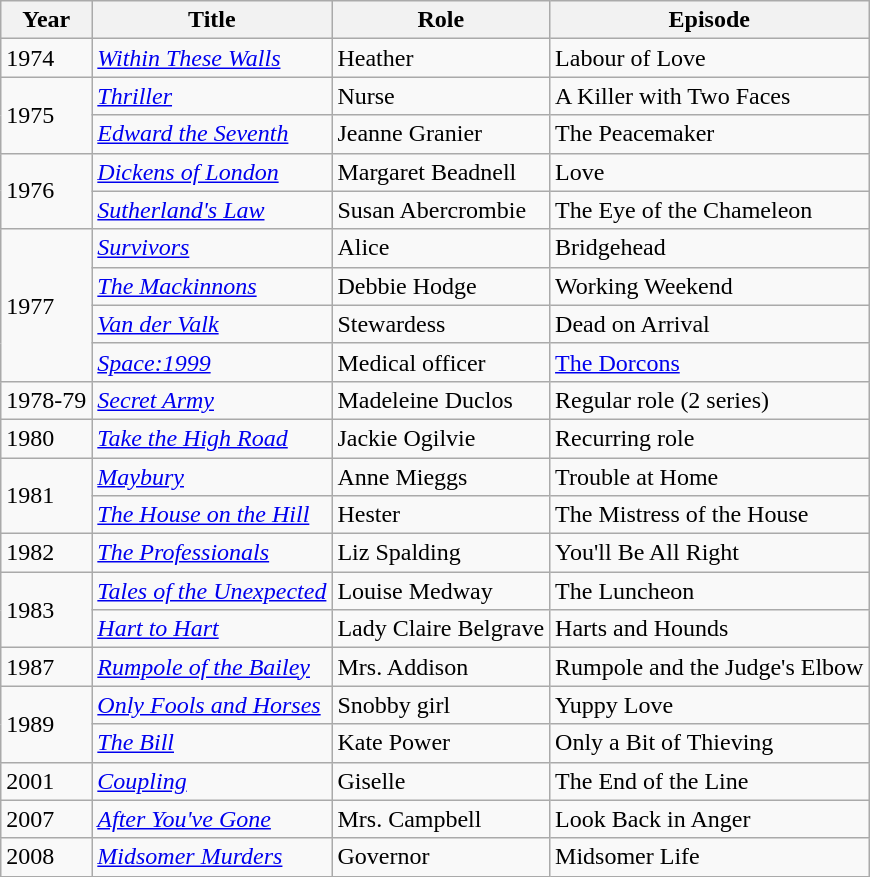<table class="wikitable sortable">
<tr>
<th>Year</th>
<th>Title</th>
<th>Role</th>
<th class="unsortable">Episode</th>
</tr>
<tr>
<td rowspan="1">1974</td>
<td><em><a href='#'>Within These Walls</a></em></td>
<td>Heather</td>
<td>Labour of Love</td>
</tr>
<tr>
<td rowspan="2">1975</td>
<td><em><a href='#'>Thriller</a></em></td>
<td>Nurse</td>
<td>A Killer with Two Faces</td>
</tr>
<tr>
<td><em><a href='#'>Edward the Seventh</a></em></td>
<td>Jeanne Granier</td>
<td>The Peacemaker</td>
</tr>
<tr>
<td rowspan="2">1976</td>
<td><em><a href='#'>Dickens of London</a></em></td>
<td>Margaret Beadnell</td>
<td>Love</td>
</tr>
<tr>
<td><em><a href='#'>Sutherland's Law</a></em></td>
<td>Susan Abercrombie</td>
<td>The Eye of the Chameleon</td>
</tr>
<tr>
<td rowspan="4">1977</td>
<td><em><a href='#'>Survivors</a></em></td>
<td>Alice</td>
<td>Bridgehead</td>
</tr>
<tr>
<td><em><a href='#'>The Mackinnons</a></em></td>
<td>Debbie Hodge</td>
<td>Working Weekend</td>
</tr>
<tr>
<td><em><a href='#'>Van der Valk</a></em></td>
<td>Stewardess</td>
<td>Dead on Arrival</td>
</tr>
<tr>
<td><em><a href='#'>Space:1999</a></em></td>
<td>Medical officer</td>
<td><a href='#'>The Dorcons</a></td>
</tr>
<tr>
<td rowspan="1">1978-79</td>
<td><em><a href='#'>Secret Army</a></em></td>
<td>Madeleine Duclos</td>
<td>Regular role (2 series)</td>
</tr>
<tr>
<td rowspan="1">1980</td>
<td><em><a href='#'>Take the High Road</a></em></td>
<td>Jackie Ogilvie</td>
<td>Recurring role</td>
</tr>
<tr>
<td rowspan="2">1981</td>
<td><em><a href='#'>Maybury</a></em></td>
<td>Anne Mieggs</td>
<td>Trouble at Home</td>
</tr>
<tr>
<td><em><a href='#'>The House on the Hill</a></em></td>
<td>Hester</td>
<td>The Mistress of the House</td>
</tr>
<tr>
<td rowspan="1">1982</td>
<td><em><a href='#'>The Professionals</a></em></td>
<td>Liz Spalding</td>
<td>You'll Be All Right</td>
</tr>
<tr>
<td rowspan="2">1983</td>
<td><em><a href='#'>Tales of the Unexpected</a></em></td>
<td>Louise Medway</td>
<td>The Luncheon</td>
</tr>
<tr>
<td><em><a href='#'>Hart to Hart</a></em></td>
<td>Lady Claire Belgrave</td>
<td>Harts and Hounds</td>
</tr>
<tr>
<td rowspan="1">1987</td>
<td><em><a href='#'>Rumpole of the Bailey</a></em></td>
<td>Mrs. Addison</td>
<td>Rumpole and the Judge's Elbow</td>
</tr>
<tr>
<td rowspan="2">1989</td>
<td><em><a href='#'>Only Fools and Horses</a></em></td>
<td>Snobby girl</td>
<td>Yuppy Love</td>
</tr>
<tr>
<td><em><a href='#'>The Bill</a></em></td>
<td>Kate Power</td>
<td>Only a Bit of Thieving</td>
</tr>
<tr>
<td rowspan="1">2001</td>
<td><em><a href='#'>Coupling</a></em></td>
<td>Giselle</td>
<td>The End of the Line</td>
</tr>
<tr>
<td rowspan="1">2007</td>
<td><em><a href='#'>After You've Gone</a></em></td>
<td>Mrs. Campbell</td>
<td>Look Back in Anger</td>
</tr>
<tr>
<td rowspan="1">2008</td>
<td><em><a href='#'>Midsomer Murders</a></em></td>
<td>Governor</td>
<td>Midsomer Life</td>
</tr>
</table>
